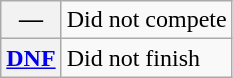<table class="wikitable">
<tr>
<th scope="row">—</th>
<td>Did not compete</td>
</tr>
<tr>
<th scope="row"><a href='#'>DNF</a></th>
<td>Did not finish</td>
</tr>
</table>
